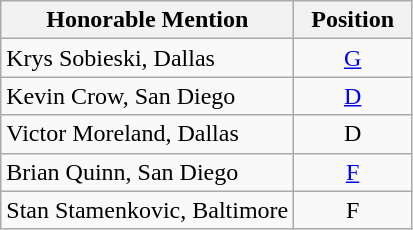<table class="wikitable">
<tr>
<th>Honorable Mention</th>
<th>  Position  </th>
</tr>
<tr>
<td>Krys Sobieski, Dallas</td>
<td align=center><a href='#'>G</a></td>
</tr>
<tr>
<td>Kevin Crow, San Diego</td>
<td align=center><a href='#'>D</a></td>
</tr>
<tr>
<td>Victor Moreland, Dallas</td>
<td align=center>D</td>
</tr>
<tr>
<td>Brian Quinn, San Diego</td>
<td align=center><a href='#'>F</a></td>
</tr>
<tr>
<td>Stan Stamenkovic, Baltimore</td>
<td align=center>F</td>
</tr>
</table>
